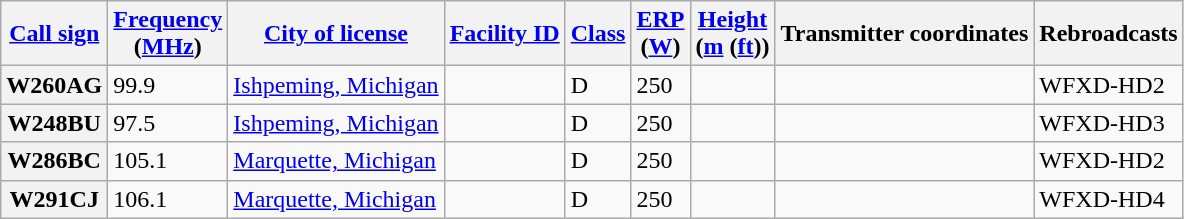<table class="wikitable sortable">
<tr>
<th><a href='#'>Call sign</a></th>
<th data-sort-type="number"><a href='#'>Frequency</a><br>(<a href='#'>MHz</a>)</th>
<th><a href='#'>City of license</a></th>
<th><a href='#'>Facility ID</a></th>
<th><a href='#'>Class</a></th>
<th data-sort-type="number"><a href='#'>ERP</a><br>(<a href='#'>W</a>)</th>
<th data-sort-type="number"><a href='#'>Height</a><br>(<a href='#'>m</a> (<a href='#'>ft</a>))</th>
<th class="unsortable">Transmitter coordinates</th>
<th>Rebroadcasts</th>
</tr>
<tr>
<th>W260AG</th>
<td>99.9</td>
<td><a href='#'>Ishpeming, Michigan</a></td>
<td></td>
<td>D</td>
<td>250</td>
<td></td>
<td></td>
<td>WFXD-HD2</td>
</tr>
<tr>
<th>W248BU</th>
<td>97.5</td>
<td><a href='#'>Ishpeming, Michigan</a></td>
<td></td>
<td>D</td>
<td>250</td>
<td></td>
<td></td>
<td>WFXD-HD3</td>
</tr>
<tr>
<th>W286BC</th>
<td>105.1</td>
<td><a href='#'>Marquette, Michigan</a></td>
<td></td>
<td>D</td>
<td>250</td>
<td></td>
<td></td>
<td>WFXD-HD2</td>
</tr>
<tr>
<th>W291CJ</th>
<td>106.1</td>
<td><a href='#'>Marquette, Michigan</a></td>
<td></td>
<td>D</td>
<td>250</td>
<td></td>
<td></td>
<td>WFXD-HD4</td>
</tr>
</table>
